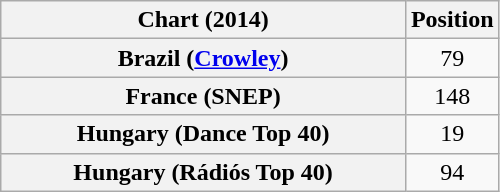<table class="wikitable sortable plainrowheaders" style="text-align:center">
<tr>
<th scope="col" style="width:16.4em;">Chart (2014)</th>
<th scope="col">Position</th>
</tr>
<tr>
<th scope="row">Brazil (<a href='#'>Crowley</a>)</th>
<td>79</td>
</tr>
<tr>
<th scope="row">France (SNEP)</th>
<td>148</td>
</tr>
<tr>
<th scope="row">Hungary (Dance Top 40)</th>
<td>19</td>
</tr>
<tr>
<th scope="row">Hungary (Rádiós Top 40)</th>
<td>94</td>
</tr>
</table>
